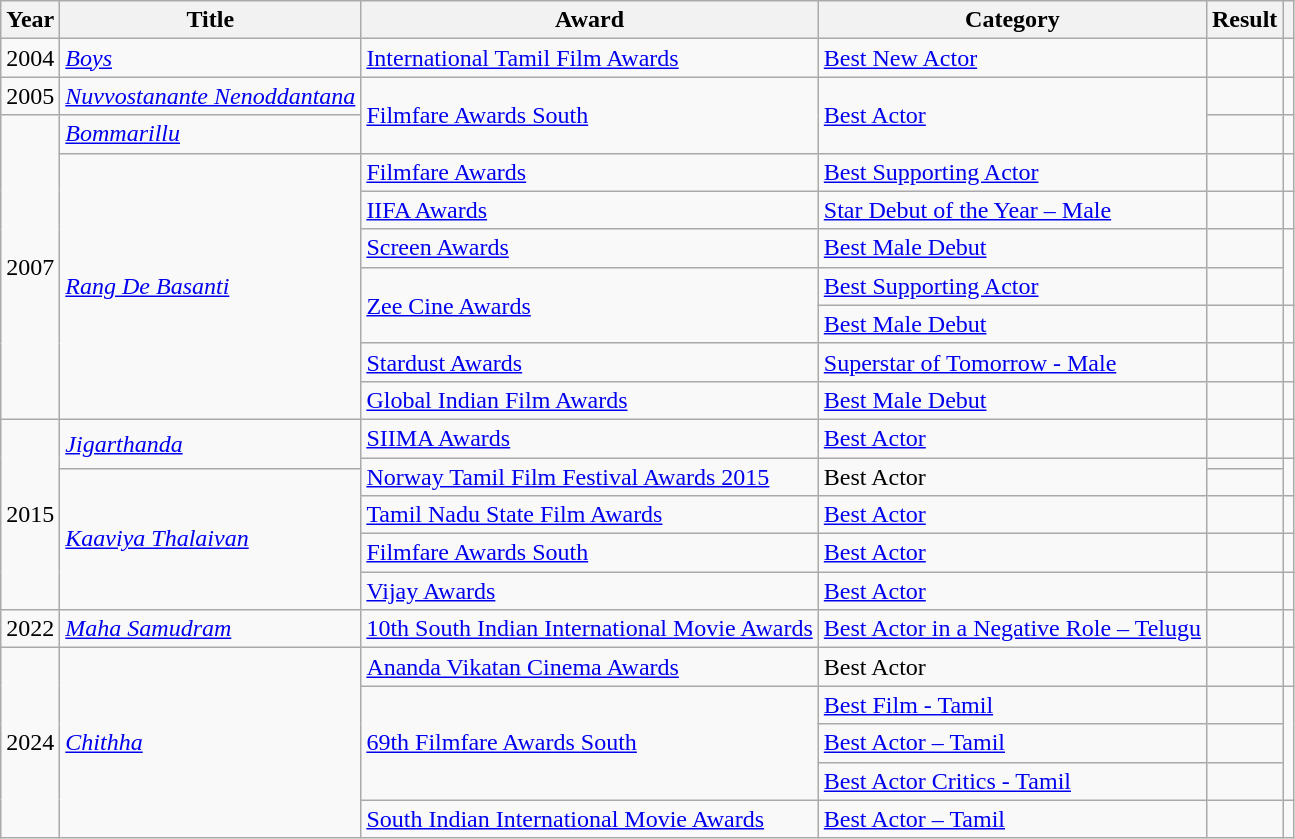<table class="wikitable sortable">
<tr>
<th>Year</th>
<th>Title</th>
<th>Award</th>
<th>Category</th>
<th>Result</th>
<th class="unsortable"></th>
</tr>
<tr>
<td>2004</td>
<td><a href='#'><em>Boys</em></a></td>
<td><a href='#'>International Tamil Film Awards</a></td>
<td><a href='#'>Best New Actor</a></td>
<td></td>
<td></td>
</tr>
<tr>
<td>2005</td>
<td><em><a href='#'>Nuvvostanante Nenoddantana</a></em></td>
<td rowspan="2"><a href='#'>Filmfare Awards South</a></td>
<td rowspan="2"><a href='#'>Best Actor</a></td>
<td></td>
<td></td>
</tr>
<tr>
<td rowspan="8">2007</td>
<td><em><a href='#'>Bommarillu</a></em></td>
<td></td>
<td></td>
</tr>
<tr>
<td rowspan="7"><em><a href='#'>Rang De Basanti</a></em></td>
<td><a href='#'>Filmfare Awards</a></td>
<td><a href='#'>Best Supporting Actor</a></td>
<td></td>
<td></td>
</tr>
<tr>
<td><a href='#'>IIFA Awards</a></td>
<td><a href='#'>Star Debut of the Year – Male</a></td>
<td></td>
<td></td>
</tr>
<tr>
<td><a href='#'>Screen Awards</a></td>
<td><a href='#'>Best Male Debut</a></td>
<td></td>
<td rowspan="2"></td>
</tr>
<tr>
<td rowspan="2"><a href='#'>Zee Cine Awards</a></td>
<td><a href='#'>Best Supporting Actor</a></td>
<td></td>
</tr>
<tr>
<td><a href='#'>Best Male Debut</a></td>
<td></td>
<td></td>
</tr>
<tr>
<td><a href='#'>Stardust Awards</a></td>
<td><a href='#'>Superstar of Tomorrow - Male</a></td>
<td></td>
<td></td>
</tr>
<tr>
<td><a href='#'>Global Indian Film Awards</a></td>
<td><a href='#'>Best Male Debut</a></td>
<td></td>
<td></td>
</tr>
<tr>
<td rowspan="6">2015</td>
<td rowspan="2"><a href='#'><em>Jigarthanda</em></a></td>
<td><a href='#'>SIIMA Awards</a></td>
<td><a href='#'>Best Actor</a></td>
<td></td>
<td></td>
</tr>
<tr>
<td rowspan="2"><a href='#'>Norway Tamil Film Festival Awards 2015</a></td>
<td rowspan="2">Best Actor</td>
<td></td>
<td rowspan="2"></td>
</tr>
<tr>
<td rowspan="4"><a href='#'><em>Kaaviya Thalaivan</em></a></td>
<td></td>
</tr>
<tr>
<td><a href='#'>Tamil Nadu State Film Awards</a></td>
<td><a href='#'>Best Actor</a></td>
<td></td>
<td></td>
</tr>
<tr>
<td><a href='#'>Filmfare Awards South</a></td>
<td><a href='#'>Best Actor</a></td>
<td></td>
<td></td>
</tr>
<tr>
<td><a href='#'>Vijay Awards</a></td>
<td><a href='#'>Best Actor</a></td>
<td></td>
<td></td>
</tr>
<tr>
<td>2022</td>
<td><em><a href='#'>Maha Samudram</a></em></td>
<td><a href='#'>10th South Indian International Movie Awards</a></td>
<td><a href='#'>Best Actor in a Negative Role – Telugu</a></td>
<td></td>
<td></td>
</tr>
<tr>
<td rowspan="5">2024</td>
<td rowspan="5"><em><a href='#'>Chithha</a></em></td>
<td><a href='#'>Ananda Vikatan Cinema Awards</a></td>
<td>Best Actor</td>
<td></td>
<td></td>
</tr>
<tr>
<td rowspan="3"><a href='#'>69th Filmfare Awards South</a></td>
<td><a href='#'>Best Film - Tamil</a></td>
<td></td>
<td rowspan="3"></td>
</tr>
<tr>
<td><a href='#'>Best Actor – Tamil</a></td>
<td></td>
</tr>
<tr>
<td><a href='#'>Best Actor Critics - Tamil</a></td>
<td></td>
</tr>
<tr>
<td><a href='#'>South Indian International Movie Awards</a></td>
<td><a href='#'>Best Actor – Tamil</a></td>
<td></td>
<td></td>
</tr>
</table>
